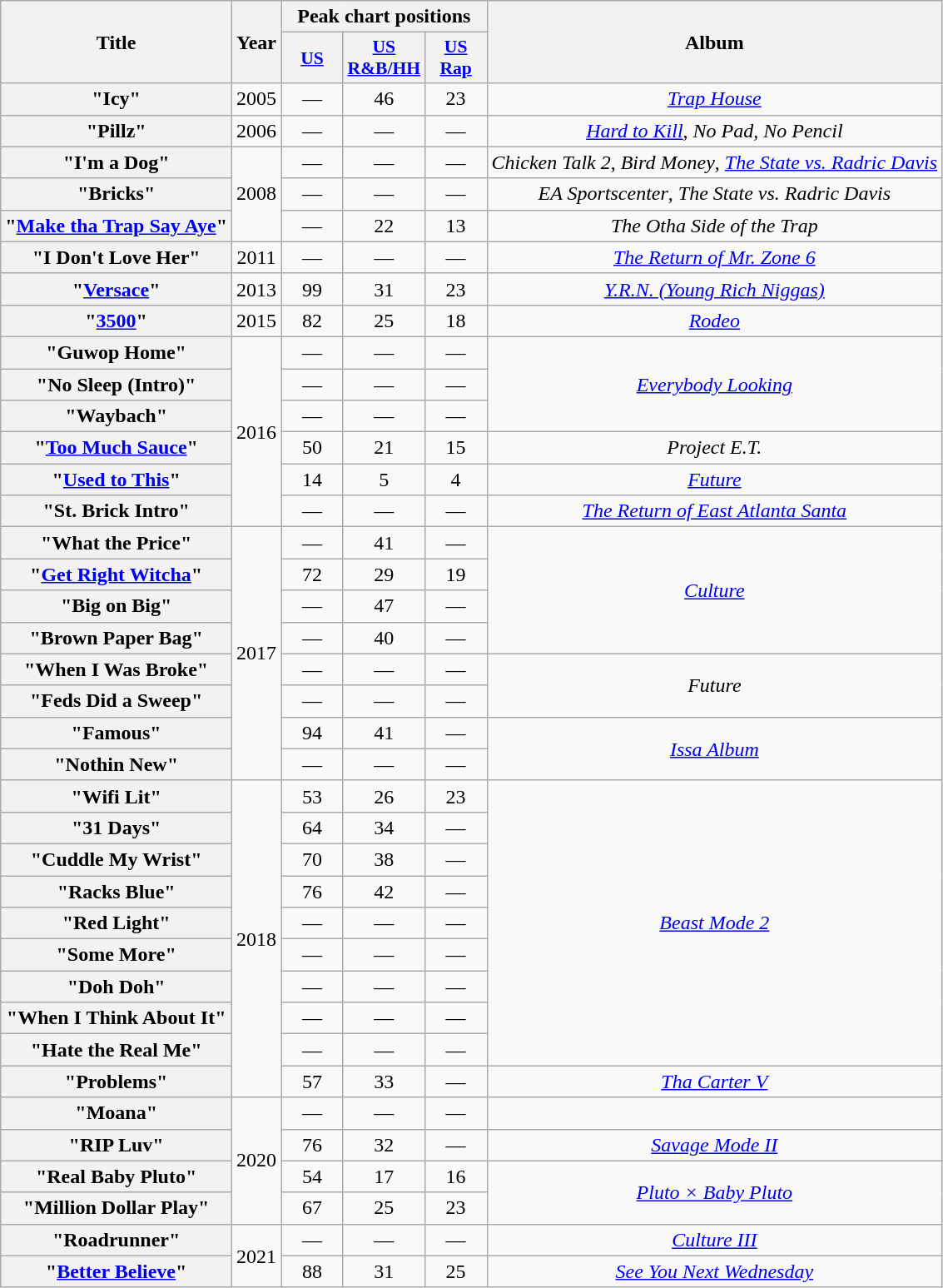<table class="wikitable plainrowheaders"  style="text-align:center;">
<tr>
<th rowspan="2">Title</th>
<th rowspan="2">Year</th>
<th colspan="3">Peak chart positions</th>
<th rowspan="2">Album</th>
</tr>
<tr>
<th scope="col" style="width:3em;font-size:90%;"><a href='#'>US</a></th>
<th scope="col" style="width:3em;font-size:90%;"><a href='#'>US<br>R&B/HH</a></th>
<th scope="col" style="width:3em;font-size:90%;"><a href='#'>US<br>Rap</a></th>
</tr>
<tr>
<th scope="row">"Icy"<br></th>
<td>2005</td>
<td>—</td>
<td>46</td>
<td>23</td>
<td><em><a href='#'>Trap House</a></em></td>
</tr>
<tr>
<th scope="row">"Pillz"<br></th>
<td>2006</td>
<td>—</td>
<td>—</td>
<td>—</td>
<td><em><a href='#'>Hard to Kill</a></em>, <em>No Pad, No Pencil</em></td>
</tr>
<tr>
<th scope="row">"I'm a Dog"<br></th>
<td rowspan="3">2008</td>
<td>—</td>
<td>—</td>
<td>—</td>
<td><em>Chicken Talk 2</em>, <em>Bird Money</em>, <em><a href='#'>The State vs. Radric Davis</a></em></td>
</tr>
<tr>
<th scope="row">"Bricks"<br></th>
<td>—</td>
<td>—</td>
<td>—</td>
<td><em>EA Sportscenter</em>, <em>The State vs. Radric Davis</em></td>
</tr>
<tr>
<th scope="row">"<a href='#'>Make tha Trap Say Aye</a>"<br></th>
<td>—</td>
<td>22</td>
<td>13</td>
<td><em>The Otha Side of the Trap</em></td>
</tr>
<tr>
<th scope="row">"I Don't Love Her"<br></th>
<td>2011</td>
<td>—</td>
<td>—</td>
<td>—</td>
<td><em><a href='#'>The Return of Mr. Zone 6</a></em></td>
</tr>
<tr>
<th scope="row">"<a href='#'>Versace</a>"<br></th>
<td>2013</td>
<td>99</td>
<td>31</td>
<td>23</td>
<td><em><a href='#'>Y.R.N. (Young Rich Niggas)</a></em></td>
</tr>
<tr>
<th scope="row">"<a href='#'>3500</a>"<br></th>
<td>2015</td>
<td>82</td>
<td>25</td>
<td>18</td>
<td><em><a href='#'>Rodeo</a></em></td>
</tr>
<tr>
<th scope="row">"Guwop Home"<br></th>
<td rowspan="6">2016</td>
<td>—</td>
<td>—</td>
<td>—</td>
<td rowspan="3"><em><a href='#'>Everybody Looking</a></em></td>
</tr>
<tr>
<th scope="row">"No Sleep (Intro)"<br></th>
<td>—</td>
<td>—</td>
<td>—</td>
</tr>
<tr>
<th scope="row">"Waybach"<br></th>
<td>—</td>
<td>—</td>
<td>—</td>
</tr>
<tr>
<th scope="row">"<a href='#'>Too Much Sauce</a>"<br></th>
<td>50</td>
<td>21</td>
<td>15</td>
<td><em>Project E.T.</em></td>
</tr>
<tr>
<th scope="row">"<a href='#'>Used to This</a>"<br></th>
<td>14</td>
<td>5</td>
<td>4</td>
<td><em><a href='#'>Future</a></em></td>
</tr>
<tr>
<th scope="row">"St. Brick Intro"<br></th>
<td>—</td>
<td>—</td>
<td>—</td>
<td><em><a href='#'>The Return of East Atlanta Santa</a></em></td>
</tr>
<tr>
<th scope="row">"What the Price"<br></th>
<td rowspan="8">2017</td>
<td>—</td>
<td>41</td>
<td>—</td>
<td rowspan="4"><em><a href='#'>Culture</a></em></td>
</tr>
<tr>
<th scope="row">"<a href='#'>Get Right Witcha</a>"<br></th>
<td>72</td>
<td>29</td>
<td>19</td>
</tr>
<tr>
<th scope="row">"Big on Big"<br></th>
<td>—</td>
<td>47</td>
<td>—</td>
</tr>
<tr>
<th scope="row">"Brown Paper Bag"<br></th>
<td>—</td>
<td>40</td>
<td>—</td>
</tr>
<tr>
<th scope="row">"When I Was Broke"<br></th>
<td>—</td>
<td>—</td>
<td>—</td>
<td rowspan="2"><em>Future</em></td>
</tr>
<tr>
<th scope="row">"Feds Did a Sweep"<br></th>
<td>—</td>
<td>—</td>
<td>—</td>
</tr>
<tr>
<th scope="row">"Famous"<br></th>
<td>94</td>
<td>41</td>
<td>—</td>
<td rowspan="2"><em><a href='#'>Issa Album</a></em></td>
</tr>
<tr>
<th scope="row">"Nothin New"<br></th>
<td>—</td>
<td>—</td>
<td>—</td>
</tr>
<tr>
<th scope="row">"Wifi Lit"<br></th>
<td rowspan="10">2018</td>
<td>53</td>
<td>26</td>
<td>23</td>
<td rowspan="9"><em><a href='#'>Beast Mode 2</a></em></td>
</tr>
<tr>
<th scope="row">"31 Days"<br></th>
<td>64</td>
<td>34</td>
<td>—</td>
</tr>
<tr>
<th scope="row">"Cuddle My Wrist"<br></th>
<td>70</td>
<td>38</td>
<td>—</td>
</tr>
<tr>
<th scope="row">"Racks Blue"<br></th>
<td>76</td>
<td>42</td>
<td>—</td>
</tr>
<tr>
<th scope="row">"Red Light"<br></th>
<td>—</td>
<td>—</td>
<td>—</td>
</tr>
<tr>
<th scope="row">"Some More"<br></th>
<td>—</td>
<td>—</td>
<td>—</td>
</tr>
<tr>
<th scope="row">"Doh Doh"<br></th>
<td>—</td>
<td>—</td>
<td>—</td>
</tr>
<tr>
<th scope="row">"When I Think About It"<br></th>
<td>—</td>
<td>—</td>
<td>—</td>
</tr>
<tr>
<th scope="row">"Hate the Real Me"<br></th>
<td>—</td>
<td>—</td>
<td>—</td>
</tr>
<tr>
<th scope="row">"Problems"<br></th>
<td>57</td>
<td>33</td>
<td>—</td>
<td><em><a href='#'>Tha Carter V</a></em></td>
</tr>
<tr>
<th scope="row">"Moana"<br></th>
<td rowspan="4">2020</td>
<td>—</td>
<td>—</td>
<td>—</td>
<td></td>
</tr>
<tr>
<th scope="row">"RIP Luv"<br></th>
<td>76</td>
<td>32</td>
<td>—</td>
<td><em><a href='#'>Savage Mode II</a></em></td>
</tr>
<tr>
<th scope="row">"Real Baby Pluto"<br></th>
<td>54</td>
<td>17</td>
<td>16</td>
<td rowspan="2"><em><a href='#'>Pluto × Baby Pluto</a></em></td>
</tr>
<tr>
<th scope="row">"Million Dollar Play"<br></th>
<td>67</td>
<td>25</td>
<td>23</td>
</tr>
<tr>
<th scope="row">"Roadrunner"<br></th>
<td rowspan="2">2021</td>
<td>—</td>
<td>—</td>
<td>—</td>
<td><em><a href='#'>Culture III</a></em></td>
</tr>
<tr>
<th scope="row">"<a href='#'>Better Believe</a>"<br></th>
<td>88</td>
<td>31</td>
<td>25</td>
<td><em><a href='#'>See You Next Wednesday</a></em></td>
</tr>
</table>
